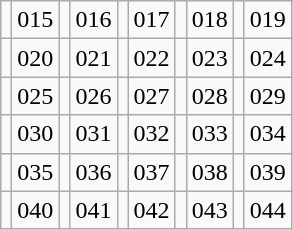<table class="wikitable" style="text-align:center">
<tr>
<td></td>
<td>015<br><big></big></td>
<td></td>
<td>016<br><big></big></td>
<td></td>
<td>017<br><big></big></td>
<td></td>
<td>018<br><big></big></td>
<td></td>
<td>019<br><big></big></td>
</tr>
<tr>
<td></td>
<td>020<br><big></big></td>
<td></td>
<td>021<br><big></big></td>
<td></td>
<td>022<br><big></big></td>
<td></td>
<td>023<br><big></big></td>
<td></td>
<td>024<br><big></big></td>
</tr>
<tr>
<td></td>
<td>025<br><big></big></td>
<td></td>
<td>026<br><big></big></td>
<td></td>
<td>027<br><big></big></td>
<td></td>
<td>028<br><big></big></td>
<td></td>
<td>029<br><big></big></td>
</tr>
<tr>
<td></td>
<td>030<br><big></big></td>
<td></td>
<td>031<br><big></big></td>
<td></td>
<td>032<br><big></big></td>
<td></td>
<td>033<br><big></big></td>
<td></td>
<td>034<br><big></big></td>
</tr>
<tr>
<td></td>
<td>035<br><big></big></td>
<td></td>
<td>036<br><big></big></td>
<td></td>
<td>037<br><big></big></td>
<td></td>
<td>038<br><big></big></td>
<td></td>
<td>039<br><big></big></td>
</tr>
<tr>
<td></td>
<td>040<br><big></big></td>
<td></td>
<td>041<br><big></big></td>
<td></td>
<td>042<br><big></big></td>
<td></td>
<td>043<br><big></big></td>
<td></td>
<td>044<br><big></big></td>
</tr>
</table>
